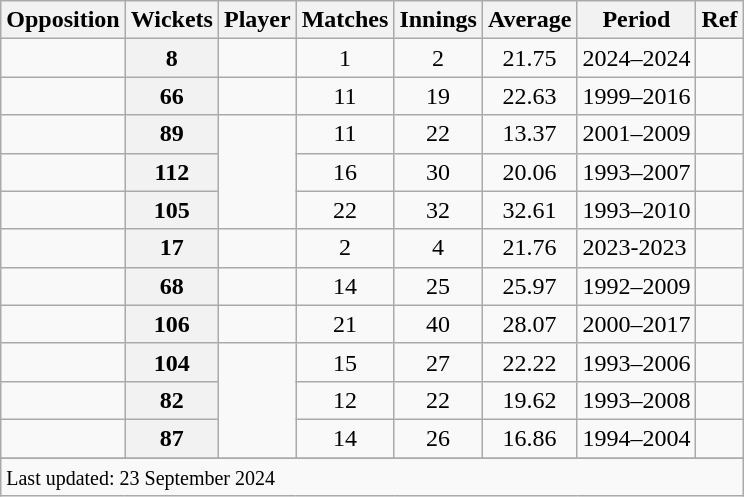<table class="wikitable plainrowheaders sortable">
<tr>
<th scope=col>Opposition</th>
<th scope=col>Wickets</th>
<th scope=col>Player</th>
<th scope=col>Matches</th>
<th scope=col>Innings</th>
<th scope=col>Average</th>
<th scope=col>Period</th>
<th scope=col>Ref</th>
</tr>
<tr>
<td></td>
<th scope=row style=text-align:center;>8</th>
<td></td>
<td style="text-align:center">1</td>
<td style="text-align:center">2</td>
<td style="text-align:center">21.75</td>
<td>2024–2024</td>
<td></td>
</tr>
<tr>
<td></td>
<th scope=row style=text-align:center;>66</th>
<td></td>
<td style="text-align:center">11</td>
<td style="text-align:center">19</td>
<td style="text-align:center">22.63</td>
<td>1999–2016</td>
<td></td>
</tr>
<tr>
<td></td>
<th scope=row style=text-align:center;>89</th>
<td rowspan=3></td>
<td style="text-align:center">11</td>
<td style="text-align:center">22</td>
<td style="text-align:center">13.37</td>
<td>2001–2009</td>
<td></td>
</tr>
<tr>
<td></td>
<th scope=row style=text-align:center;>112</th>
<td style="text-align:center">16</td>
<td style="text-align:center">30</td>
<td style="text-align:center">20.06</td>
<td>1993–2007</td>
<td></td>
</tr>
<tr>
<td></td>
<th scope=row style=text-align:center;>105</th>
<td style="text-align:center">22</td>
<td style="text-align:center">32</td>
<td style="text-align:center">32.61</td>
<td>1993–2010</td>
<td></td>
</tr>
<tr>
<td></td>
<th scope=row style=text-align:center;>17</th>
<td></td>
<td style="text-align:center">2</td>
<td style="text-align:center">4</td>
<td style="text-align:center">21.76</td>
<td>2023-2023</td>
<td></td>
</tr>
<tr>
<td></td>
<th scope=row style=text-align:center;>68</th>
<td></td>
<td style="text-align:center">14</td>
<td style="text-align:center">25</td>
<td style="text-align:center">25.97</td>
<td>1992–2009</td>
<td></td>
</tr>
<tr>
<td></td>
<th scope=row style=text-align:center;>106</th>
<td></td>
<td style="text-align:center">21</td>
<td style="text-align:center">40</td>
<td style="text-align:center">28.07</td>
<td>2000–2017</td>
<td></td>
</tr>
<tr>
<td></td>
<th scope=row style=text-align:center;>104</th>
<td rowspan=3></td>
<td style="text-align:center">15</td>
<td style="text-align:center">27</td>
<td style="text-align:center">22.22</td>
<td>1993–2006</td>
<td></td>
</tr>
<tr>
<td></td>
<th scope=row style=text-align:center;>82</th>
<td style="text-align:center">12</td>
<td style="text-align:center">22</td>
<td style="text-align:center">19.62</td>
<td>1993–2008</td>
<td></td>
</tr>
<tr>
<td></td>
<th scope=row style=text-align:center;>87</th>
<td style="text-align:center">14</td>
<td style="text-align:center">26</td>
<td style="text-align:center">16.86</td>
<td>1994–2004</td>
<td></td>
</tr>
<tr>
</tr>
<tr class=sortbottom>
<td colspan=8><small>Last updated: 23 September 2024</small></td>
</tr>
</table>
